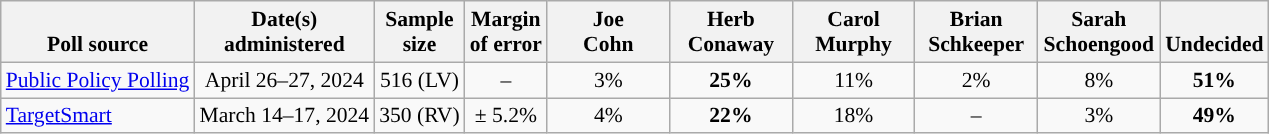<table class="wikitable" style="font-size:90%;text-align:center;">
<tr valign=bottom>
<th>Poll source</th>
<th>Date(s)<br>administered</th>
<th>Sample<br>size</th>
<th>Margin<br>of error</th>
<th style="width:75px;">Joe<br>Cohn</th>
<th style="width:75px;">Herb<br>Conaway</th>
<th style="width:75px;">Carol<br>Murphy</th>
<th style="width:75px;">Brian<br>Schkeeper</th>
<th style="width:75px;">Sarah<br>Schoengood</th>
<th>Undecided</th>
</tr>
<tr>
<td style="text-align:left"><a href='#'>Public Policy Polling</a></td>
<td>April 26–27, 2024</td>
<td>516 (LV)</td>
<td>–</td>
<td>3%</td>
<td><strong>25%</strong></td>
<td>11%</td>
<td>2%</td>
<td>8%</td>
<td><strong>51%</strong></td>
</tr>
<tr>
<td style="text-align:left"><a href='#'>TargetSmart</a></td>
<td>March 14–17, 2024</td>
<td>350 (RV)</td>
<td>± 5.2%</td>
<td>4%</td>
<td><strong>22%</strong></td>
<td>18%</td>
<td>–</td>
<td>3%</td>
<td><strong>49%</strong></td>
</tr>
</table>
